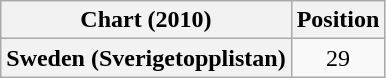<table class="wikitable plainrowheaders" style="text-align:center">
<tr>
<th scope="col">Chart (2010)</th>
<th scope="col">Position</th>
</tr>
<tr>
<th scope="row">Sweden (Sverigetopplistan)</th>
<td>29</td>
</tr>
</table>
